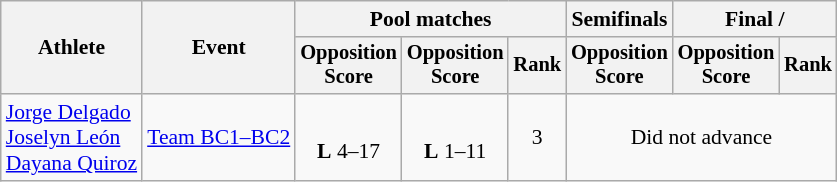<table class=wikitable style="font-size:90%">
<tr>
<th rowspan="2">Athlete</th>
<th rowspan="2">Event</th>
<th colspan="3">Pool matches</th>
<th>Semifinals</th>
<th colspan=2>Final / </th>
</tr>
<tr style="font-size:95%">
<th>Opposition<br>Score</th>
<th>Opposition<br>Score</th>
<th>Rank</th>
<th>Opposition<br>Score</th>
<th>Opposition<br>Score</th>
<th>Rank</th>
</tr>
<tr align=center>
<td align=left><a href='#'>Jorge Delgado</a><br><a href='#'>Joselyn León</a><br><a href='#'>Dayana Quiroz</a></td>
<td align=left><a href='#'>Team BC1–BC2</a></td>
<td><br><strong>L</strong> 4–17</td>
<td><br><strong>L</strong> 1–11</td>
<td>3</td>
<td colspan=3>Did not advance</td>
</tr>
</table>
